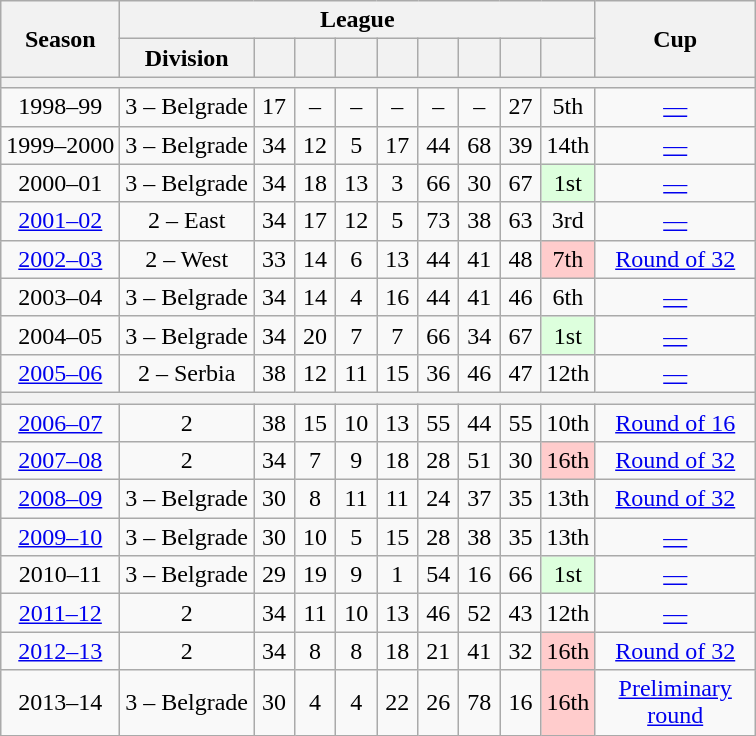<table class="wikitable sortable" style="text-align:center">
<tr>
<th rowspan="2">Season</th>
<th colspan="9">League</th>
<th rowspan="2" width="100">Cup</th>
</tr>
<tr>
<th>Division</th>
<th width="20"></th>
<th width="20"></th>
<th width="20"></th>
<th width="20"></th>
<th width="20"></th>
<th width="20"></th>
<th width="20"></th>
<th width="20"></th>
</tr>
<tr>
<th colspan="11"></th>
</tr>
<tr>
<td>1998–99</td>
<td>3 – Belgrade</td>
<td>17</td>
<td>–</td>
<td>–</td>
<td>–</td>
<td>–</td>
<td>–</td>
<td>27</td>
<td>5th</td>
<td><a href='#'>—</a></td>
</tr>
<tr>
<td>1999–2000</td>
<td>3 – Belgrade</td>
<td>34</td>
<td>12</td>
<td>5</td>
<td>17</td>
<td>44</td>
<td>68</td>
<td>39</td>
<td>14th</td>
<td><a href='#'>—</a></td>
</tr>
<tr>
<td>2000–01</td>
<td>3 – Belgrade</td>
<td>34</td>
<td>18</td>
<td>13</td>
<td>3</td>
<td>66</td>
<td>30</td>
<td>67</td>
<td style="background-color:#DFD">1st</td>
<td><a href='#'>—</a></td>
</tr>
<tr>
<td><a href='#'>2001–02</a></td>
<td>2 – East</td>
<td>34</td>
<td>17</td>
<td>12</td>
<td>5</td>
<td>73</td>
<td>38</td>
<td>63</td>
<td>3rd</td>
<td><a href='#'>—</a></td>
</tr>
<tr>
<td><a href='#'>2002–03</a></td>
<td>2 – West</td>
<td>33</td>
<td>14</td>
<td>6</td>
<td>13</td>
<td>44</td>
<td>41</td>
<td>48</td>
<td style="background-color:#FCC">7th</td>
<td><a href='#'>Round of 32</a></td>
</tr>
<tr>
<td>2003–04</td>
<td>3 – Belgrade</td>
<td>34</td>
<td>14</td>
<td>4</td>
<td>16</td>
<td>44</td>
<td>41</td>
<td>46</td>
<td>6th</td>
<td><a href='#'>—</a></td>
</tr>
<tr>
<td>2004–05</td>
<td>3 – Belgrade</td>
<td>34</td>
<td>20</td>
<td>7</td>
<td>7</td>
<td>66</td>
<td>34</td>
<td>67</td>
<td style="background-color:#DFD">1st</td>
<td><a href='#'>—</a></td>
</tr>
<tr>
<td><a href='#'>2005–06</a></td>
<td>2 – Serbia</td>
<td>38</td>
<td>12</td>
<td>11</td>
<td>15</td>
<td>36</td>
<td>46</td>
<td>47</td>
<td>12th</td>
<td><a href='#'>—</a></td>
</tr>
<tr>
<th colspan="11"></th>
</tr>
<tr>
<td><a href='#'>2006–07</a></td>
<td>2</td>
<td>38</td>
<td>15</td>
<td>10</td>
<td>13</td>
<td>55</td>
<td>44</td>
<td>55</td>
<td>10th</td>
<td><a href='#'>Round of 16</a></td>
</tr>
<tr>
<td><a href='#'>2007–08</a></td>
<td>2</td>
<td>34</td>
<td>7</td>
<td>9</td>
<td>18</td>
<td>28</td>
<td>51</td>
<td>30</td>
<td style="background-color:#FCC">16th</td>
<td><a href='#'>Round of 32</a></td>
</tr>
<tr>
<td><a href='#'>2008–09</a></td>
<td>3 – Belgrade</td>
<td>30</td>
<td>8</td>
<td>11</td>
<td>11</td>
<td>24</td>
<td>37</td>
<td>35</td>
<td>13th</td>
<td><a href='#'>Round of 32</a></td>
</tr>
<tr>
<td><a href='#'>2009–10</a></td>
<td>3 – Belgrade</td>
<td>30</td>
<td>10</td>
<td>5</td>
<td>15</td>
<td>28</td>
<td>38</td>
<td>35</td>
<td>13th</td>
<td><a href='#'>—</a></td>
</tr>
<tr>
<td>2010–11</td>
<td>3 – Belgrade</td>
<td>29</td>
<td>19</td>
<td>9</td>
<td>1</td>
<td>54</td>
<td>16</td>
<td>66</td>
<td style="background-color:#DFD">1st</td>
<td><a href='#'>—</a></td>
</tr>
<tr>
<td><a href='#'>2011–12</a></td>
<td>2</td>
<td>34</td>
<td>11</td>
<td>10</td>
<td>13</td>
<td>46</td>
<td>52</td>
<td>43</td>
<td>12th</td>
<td><a href='#'>—</a></td>
</tr>
<tr>
<td><a href='#'>2012–13</a></td>
<td>2</td>
<td>34</td>
<td>8</td>
<td>8</td>
<td>18</td>
<td>21</td>
<td>41</td>
<td>32</td>
<td style="background-color:#FCC">16th</td>
<td><a href='#'>Round of 32</a></td>
</tr>
<tr>
<td>2013–14</td>
<td>3 – Belgrade</td>
<td>30</td>
<td>4</td>
<td>4</td>
<td>22</td>
<td>26</td>
<td>78</td>
<td>16</td>
<td style="background-color:#FCC">16th</td>
<td><a href='#'>Preliminary round</a></td>
</tr>
</table>
